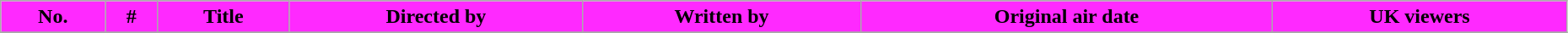<table class="wikitable plainrowheaders" style="width:98%; background:#fff;">
<tr>
<th style="background:#FF29FF; color:#000;">No.</th>
<th style="background:#FF29FF; color:#000;">#</th>
<th style="background:#FF29FF; color:#000;">Title</th>
<th style="background:#FF29FF; color:#000;">Directed by</th>
<th style="background:#FF29FF; color:#000;">Written by</th>
<th style="background:#FF29FF; color:#000;">Original air date</th>
<th style="background:#FF29FF; color:#000;">UK viewers</th>
</tr>
<tr>
</tr>
</table>
